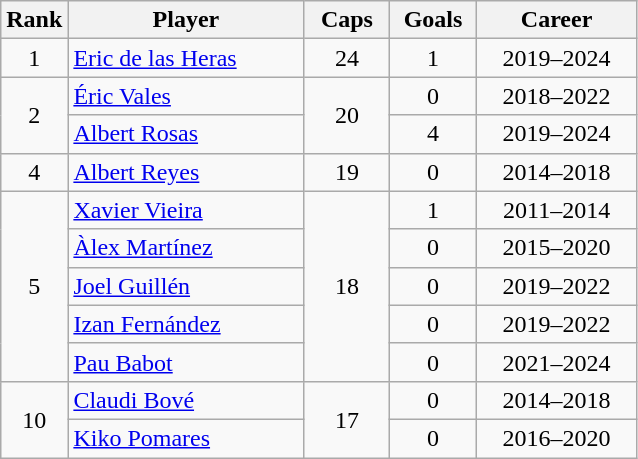<table class="wikitable sortable" style="text-align:center;">
<tr>
<th width=30px>Rank</th>
<th style="width:150px;">Player</th>
<th width=50px>Caps</th>
<th width=50px>Goals</th>
<th style="width:100px;">Career</th>
</tr>
<tr>
<td>1</td>
<td align=left><a href='#'>Eric de las Heras</a></td>
<td>24</td>
<td>1</td>
<td>2019–2024</td>
</tr>
<tr>
<td rowspan="2">2</td>
<td align=left><a href='#'>Éric Vales</a></td>
<td rowspan="2">20</td>
<td>0</td>
<td>2018–2022</td>
</tr>
<tr>
<td align=left><a href='#'>Albert Rosas</a></td>
<td>4</td>
<td>2019–2024</td>
</tr>
<tr>
<td>4</td>
<td align=left><a href='#'>Albert Reyes</a></td>
<td>19</td>
<td>0</td>
<td>2014–2018</td>
</tr>
<tr>
<td rowspan="5">5</td>
<td align=left><a href='#'>Xavier Vieira</a></td>
<td rowspan="5">18</td>
<td>1</td>
<td>2011–2014</td>
</tr>
<tr>
<td align=left><a href='#'>Àlex Martínez</a></td>
<td>0</td>
<td>2015–2020</td>
</tr>
<tr>
<td align=left><a href='#'>Joel Guillén</a></td>
<td>0</td>
<td>2019–2022</td>
</tr>
<tr>
<td align=left><a href='#'>Izan Fernández</a></td>
<td>0</td>
<td>2019–2022</td>
</tr>
<tr>
<td align=left><a href='#'>Pau Babot</a></td>
<td>0</td>
<td>2021–2024</td>
</tr>
<tr>
<td rowspan="2">10</td>
<td align=left><a href='#'>Claudi Bové</a></td>
<td rowspan="2">17</td>
<td>0</td>
<td>2014–2018</td>
</tr>
<tr>
<td align=left><a href='#'>Kiko Pomares</a></td>
<td>0</td>
<td>2016–2020</td>
</tr>
</table>
